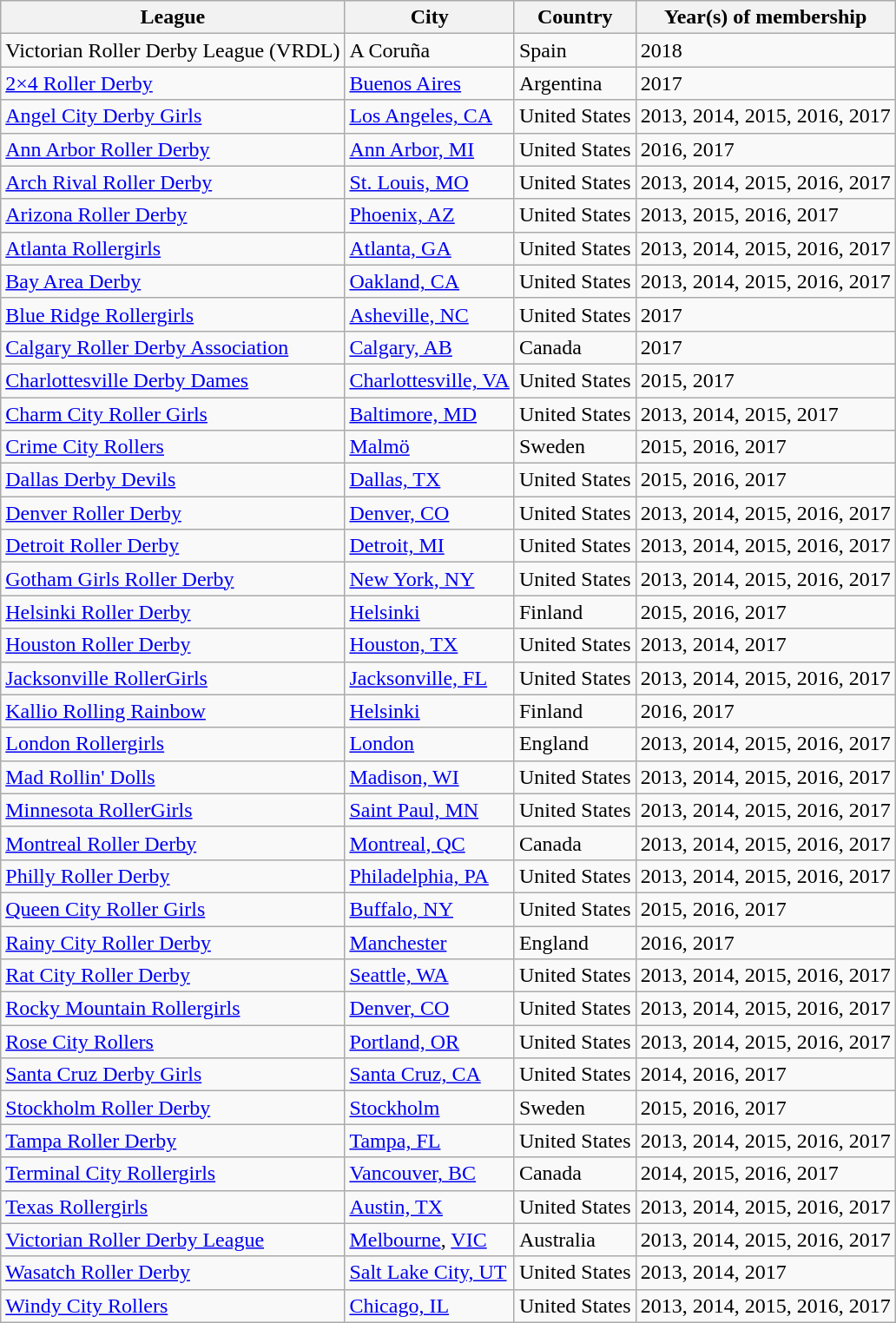<table class="wikitable sortable">
<tr>
<th>League</th>
<th>City</th>
<th>Country</th>
<th>Year(s) of membership</th>
</tr>
<tr>
<td>Victorian Roller Derby League (VRDL)</td>
<td>A Coruña</td>
<td>Spain</td>
<td>2018</td>
</tr>
<tr>
<td><a href='#'>2×4 Roller Derby</a></td>
<td><a href='#'>Buenos Aires</a></td>
<td>Argentina</td>
<td>2017</td>
</tr>
<tr>
<td><a href='#'>Angel City Derby Girls</a></td>
<td><a href='#'>Los Angeles, CA</a></td>
<td>United States</td>
<td>2013, 2014, 2015, 2016, 2017</td>
</tr>
<tr>
<td><a href='#'>Ann Arbor Roller Derby</a></td>
<td><a href='#'>Ann Arbor, MI</a></td>
<td>United States</td>
<td>2016, 2017</td>
</tr>
<tr>
<td><a href='#'>Arch Rival Roller Derby</a></td>
<td><a href='#'>St. Louis, MO</a></td>
<td>United States</td>
<td>2013, 2014, 2015, 2016, 2017</td>
</tr>
<tr>
<td><a href='#'>Arizona Roller Derby</a></td>
<td><a href='#'>Phoenix, AZ</a></td>
<td>United States</td>
<td>2013, 2015, 2016, 2017</td>
</tr>
<tr>
<td><a href='#'>Atlanta Rollergirls</a></td>
<td><a href='#'>Atlanta, GA</a></td>
<td>United States</td>
<td>2013, 2014, 2015, 2016, 2017</td>
</tr>
<tr>
<td><a href='#'>Bay Area Derby</a></td>
<td><a href='#'>Oakland, CA</a></td>
<td>United States</td>
<td>2013, 2014, 2015, 2016, 2017</td>
</tr>
<tr>
<td><a href='#'>Blue Ridge Rollergirls</a></td>
<td><a href='#'>Asheville, NC</a></td>
<td>United States</td>
<td>2017</td>
</tr>
<tr>
<td><a href='#'>Calgary Roller Derby Association</a></td>
<td><a href='#'>Calgary, AB</a></td>
<td>Canada</td>
<td>2017</td>
</tr>
<tr>
<td><a href='#'>Charlottesville Derby Dames</a></td>
<td><a href='#'>Charlottesville, VA</a></td>
<td>United States</td>
<td>2015, 2017</td>
</tr>
<tr>
<td><a href='#'>Charm City Roller Girls</a></td>
<td><a href='#'>Baltimore, MD</a></td>
<td>United States</td>
<td>2013, 2014, 2015, 2017</td>
</tr>
<tr>
<td><a href='#'>Crime City Rollers</a></td>
<td><a href='#'>Malmö</a></td>
<td>Sweden</td>
<td>2015, 2016, 2017</td>
</tr>
<tr>
<td><a href='#'>Dallas Derby Devils</a></td>
<td><a href='#'>Dallas, TX</a></td>
<td>United States</td>
<td>2015, 2016, 2017</td>
</tr>
<tr>
<td><a href='#'>Denver Roller Derby</a></td>
<td><a href='#'>Denver, CO</a></td>
<td>United States</td>
<td>2013, 2014, 2015, 2016, 2017</td>
</tr>
<tr>
<td><a href='#'>Detroit Roller Derby</a></td>
<td><a href='#'>Detroit, MI</a></td>
<td>United States</td>
<td>2013, 2014, 2015, 2016, 2017</td>
</tr>
<tr>
<td><a href='#'>Gotham Girls Roller Derby</a></td>
<td><a href='#'>New York, NY</a></td>
<td>United States</td>
<td>2013, 2014, 2015, 2016, 2017</td>
</tr>
<tr>
<td><a href='#'>Helsinki Roller Derby</a></td>
<td><a href='#'>Helsinki</a></td>
<td>Finland</td>
<td>2015, 2016, 2017</td>
</tr>
<tr>
<td><a href='#'>Houston Roller Derby</a></td>
<td><a href='#'>Houston, TX</a></td>
<td>United States</td>
<td>2013, 2014, 2017</td>
</tr>
<tr>
<td><a href='#'>Jacksonville RollerGirls</a></td>
<td><a href='#'>Jacksonville, FL</a></td>
<td>United States</td>
<td>2013, 2014, 2015, 2016, 2017</td>
</tr>
<tr>
<td><a href='#'>Kallio Rolling Rainbow</a></td>
<td><a href='#'>Helsinki</a></td>
<td>Finland</td>
<td>2016, 2017</td>
</tr>
<tr>
<td><a href='#'>London Rollergirls</a></td>
<td><a href='#'>London</a></td>
<td>England</td>
<td>2013, 2014, 2015, 2016, 2017</td>
</tr>
<tr>
<td><a href='#'>Mad Rollin' Dolls</a></td>
<td><a href='#'>Madison, WI</a></td>
<td>United States</td>
<td>2013, 2014, 2015, 2016, 2017</td>
</tr>
<tr>
<td><a href='#'>Minnesota RollerGirls</a></td>
<td><a href='#'>Saint Paul, MN</a></td>
<td>United States</td>
<td>2013, 2014, 2015, 2016, 2017</td>
</tr>
<tr>
<td><a href='#'>Montreal Roller Derby</a></td>
<td><a href='#'>Montreal, QC</a></td>
<td>Canada</td>
<td>2013, 2014, 2015, 2016, 2017</td>
</tr>
<tr>
<td><a href='#'>Philly Roller Derby</a></td>
<td><a href='#'>Philadelphia, PA</a></td>
<td>United States</td>
<td>2013, 2014, 2015, 2016, 2017</td>
</tr>
<tr>
<td><a href='#'>Queen City Roller Girls</a></td>
<td><a href='#'>Buffalo, NY</a></td>
<td>United States</td>
<td>2015, 2016, 2017</td>
</tr>
<tr>
<td><a href='#'>Rainy City Roller Derby</a></td>
<td><a href='#'>Manchester</a></td>
<td>England</td>
<td>2016, 2017</td>
</tr>
<tr>
<td><a href='#'>Rat City Roller Derby</a></td>
<td><a href='#'>Seattle, WA</a></td>
<td>United States</td>
<td>2013, 2014, 2015, 2016, 2017</td>
</tr>
<tr>
<td><a href='#'>Rocky Mountain Rollergirls</a></td>
<td><a href='#'>Denver, CO</a></td>
<td>United States</td>
<td>2013, 2014, 2015, 2016, 2017</td>
</tr>
<tr>
<td><a href='#'>Rose City Rollers</a></td>
<td><a href='#'>Portland, OR</a></td>
<td>United States</td>
<td>2013, 2014, 2015, 2016, 2017</td>
</tr>
<tr>
<td><a href='#'>Santa Cruz Derby Girls</a></td>
<td><a href='#'>Santa Cruz, CA</a></td>
<td>United States</td>
<td>2014, 2016, 2017</td>
</tr>
<tr>
<td><a href='#'>Stockholm Roller Derby</a></td>
<td><a href='#'>Stockholm</a></td>
<td>Sweden</td>
<td>2015, 2016, 2017</td>
</tr>
<tr>
<td><a href='#'>Tampa Roller Derby</a></td>
<td><a href='#'>Tampa, FL</a></td>
<td>United States</td>
<td>2013, 2014, 2015, 2016, 2017</td>
</tr>
<tr>
<td><a href='#'>Terminal City Rollergirls</a></td>
<td><a href='#'>Vancouver, BC</a></td>
<td>Canada</td>
<td>2014, 2015, 2016, 2017</td>
</tr>
<tr>
<td><a href='#'>Texas Rollergirls</a></td>
<td><a href='#'>Austin, TX</a></td>
<td>United States</td>
<td>2013, 2014, 2015, 2016, 2017</td>
</tr>
<tr>
<td><a href='#'>Victorian Roller Derby League</a></td>
<td><a href='#'>Melbourne</a>, <a href='#'>VIC</a></td>
<td>Australia</td>
<td>2013, 2014, 2015, 2016, 2017</td>
</tr>
<tr>
<td><a href='#'>Wasatch Roller Derby</a></td>
<td><a href='#'>Salt Lake City, UT</a></td>
<td>United States</td>
<td>2013, 2014, 2017</td>
</tr>
<tr>
<td><a href='#'>Windy City Rollers</a></td>
<td><a href='#'>Chicago, IL</a></td>
<td>United States</td>
<td>2013, 2014, 2015, 2016, 2017</td>
</tr>
</table>
